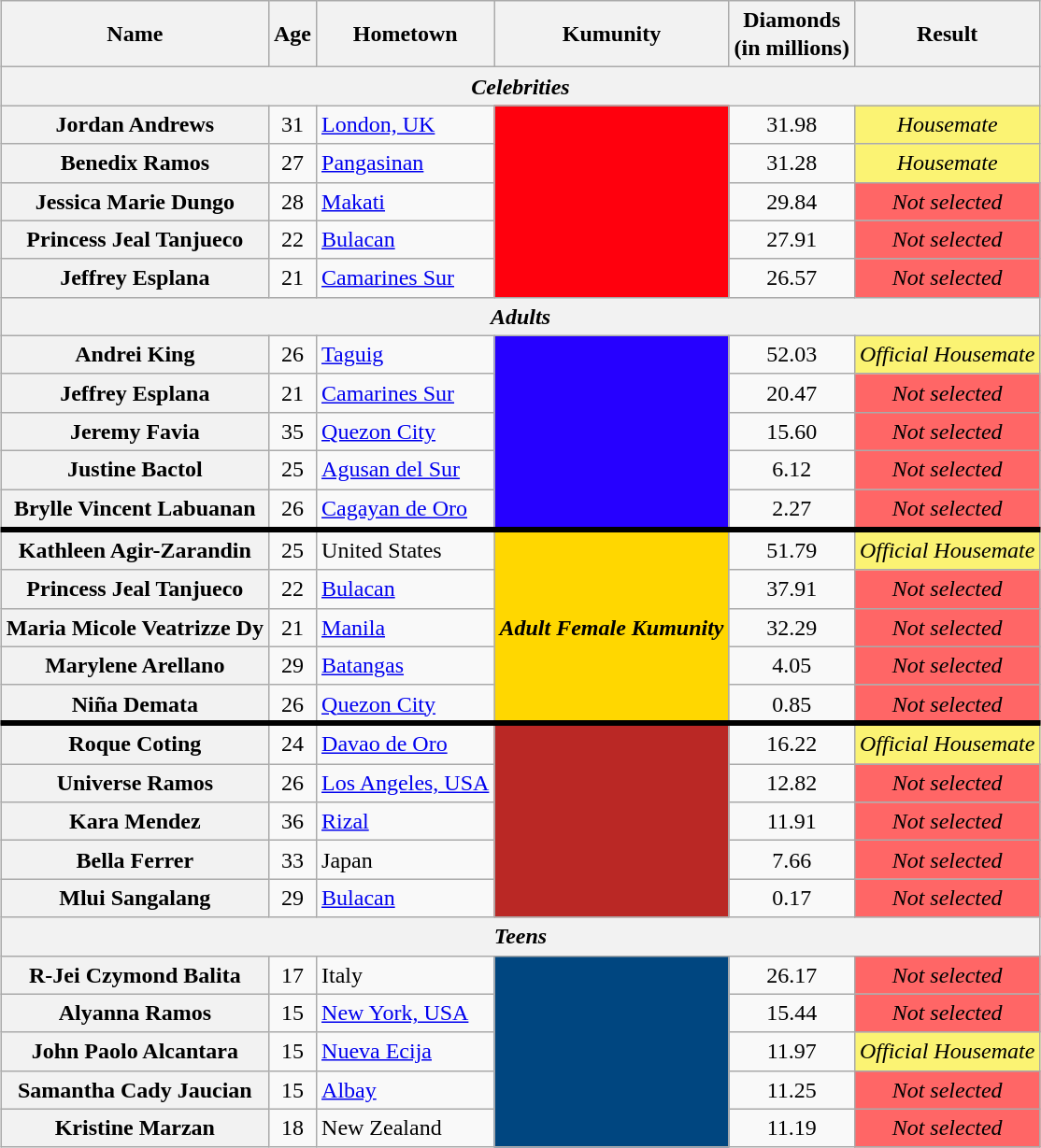<table class="wikitable mw-collapsible mw-collapsed sortable" style="margin: 1em auto; font-size:100%; line-height:20px; text-align:center">
<tr>
<th>Name</th>
<th>Age</th>
<th>Hometown</th>
<th>Kumunity</th>
<th>Diamonds <br>(in millions)</th>
<th>Result</th>
</tr>
<tr>
<th colspan="6"><em>Celebrities</em></th>
</tr>
<tr>
<th>Jordan Andrews</th>
<td>31</td>
<td align="left"><a href='#'>London, UK</a></td>
<td rowspan="5" style="background:#ff000d;"></td>
<td>31.98</td>
<td style="background:#FBF373;"><em>Housemate</em></td>
</tr>
<tr>
<th>Benedix Ramos</th>
<td>27</td>
<td align="left"><a href='#'>Pangasinan</a></td>
<td>31.28</td>
<td style="background:#FBF373;"><em>Housemate</em></td>
</tr>
<tr>
<th>Jessica Marie Dungo</th>
<td>28</td>
<td align="left"><a href='#'>Makati</a></td>
<td>29.84</td>
<td style="background:#FF6666;"><em>Not selected</em></td>
</tr>
<tr>
<th>Princess Jeal Tanjueco</th>
<td>22</td>
<td align="left"><a href='#'>Bulacan</a></td>
<td>27.91</td>
<td style="background:#FF6666;"><em>Not selected</em></td>
</tr>
<tr>
<th>Jeffrey Esplana</th>
<td>21</td>
<td align="left"><a href='#'>Camarines Sur</a></td>
<td>26.57</td>
<td style="background:#FF6666;"><em>Not selected</em></td>
</tr>
<tr>
<th colspan="6"><em>Adults</em></th>
</tr>
<tr>
<th>Andrei King</th>
<td>26</td>
<td align="left"><a href='#'>Taguig</a></td>
<td rowspan="5" style="background:#2600ff;"></td>
<td>52.03</td>
<td style="background:#FBF373;"><em>Official Housemate</em></td>
</tr>
<tr>
<th>Jeffrey Esplana</th>
<td>21</td>
<td align="left"><a href='#'>Camarines Sur</a></td>
<td>20.47</td>
<td style="background:#FF6666;"><em>Not selected</em></td>
</tr>
<tr>
<th>Jeremy Favia</th>
<td>35</td>
<td align=" left"><a href='#'>Quezon City</a></td>
<td>15.60</td>
<td style="background:#FF6666;"><em>Not selected</em></td>
</tr>
<tr>
<th>Justine Bactol</th>
<td>25</td>
<td align="left"><a href='#'>Agusan del Sur</a></td>
<td>6.12</td>
<td style="background:#FF6666;"><em>Not selected</em></td>
</tr>
<tr>
<th>Brylle Vincent Labuanan</th>
<td>26</td>
<td align="left"><a href='#'>Cagayan de Oro</a></td>
<td>2.27</td>
<td style="background:#FF6666;"><em>Not selected</em></td>
</tr>
<tr style="border-top: 4px solid;">
<th>Kathleen Agir-Zarandin</th>
<td>25</td>
<td align="left">United States</td>
<td rowspan="5" style="background:#FFD700;"><strong><em>Adult Female Kumunity</em></strong></td>
<td>51.79</td>
<td style="background:#FBF373;"><em>Official Housemate</em></td>
</tr>
<tr>
<th>Princess Jeal Tanjueco</th>
<td>22</td>
<td align="left"><a href='#'>Bulacan</a></td>
<td>37.91</td>
<td style="background:#FF6666;"><em>Not selected</em></td>
</tr>
<tr>
<th>Maria Micole Veatrizze Dy</th>
<td>21</td>
<td align="left"><a href='#'>Manila</a></td>
<td>32.29</td>
<td style="background:#FF6666;"><em>Not selected</em></td>
</tr>
<tr>
<th>Marylene Arellano</th>
<td>29</td>
<td align="left"><a href='#'>Batangas</a></td>
<td>4.05</td>
<td style="background:#FF6666;"><em>Not selected</em></td>
</tr>
<tr>
<th>Niña Demata</th>
<td>26</td>
<td align="left"><a href='#'>Quezon City</a></td>
<td>0.85</td>
<td style="background:#FF6666;"><em>Not selected</em></td>
</tr>
<tr>
</tr>
<tr style="border-top: 4px solid;">
<th>Roque Coting</th>
<td>24</td>
<td align="left"><a href='#'>Davao de Oro</a></td>
<td rowspan="5" style="background:#ba2825;"></td>
<td>16.22</td>
<td style="background:#FBF373;"><em>Official Housemate</em></td>
</tr>
<tr>
<th>Universe Ramos</th>
<td>26</td>
<td align="left"><a href='#'>Los Angeles, USA</a></td>
<td>12.82</td>
<td style="background:#FF6666;"><em>Not selected</em></td>
</tr>
<tr>
<th>Kara Mendez</th>
<td>36</td>
<td align="left"><a href='#'>Rizal</a></td>
<td>11.91</td>
<td style="background:#FF6666;"><em>Not selected</em></td>
</tr>
<tr>
<th>Bella Ferrer</th>
<td>33</td>
<td align="left">Japan</td>
<td>7.66</td>
<td style="background:#FF6666;"><em>Not selected</em></td>
</tr>
<tr>
<th>Mlui Sangalang</th>
<td>29</td>
<td align="left"><a href='#'>Bulacan</a></td>
<td>0.17</td>
<td style="background:#FF6666;"><em>Not selected</em></td>
</tr>
<tr>
<th colspan="6"><em>Teens</em></th>
</tr>
<tr>
<th>R-Jei Czymond Balita</th>
<td>17</td>
<td align="left">Italy</td>
<td rowspan="5" style="background:#004680;"></td>
<td>26.17</td>
<td style="background:#FF6666;"><em>Not selected</em></td>
</tr>
<tr>
<th>Alyanna Ramos</th>
<td>15</td>
<td align="left"><a href='#'>New York, USA</a></td>
<td>15.44</td>
<td style="background:#FF6666;"><em>Not selected</em></td>
</tr>
<tr>
<th>John Paolo Alcantara</th>
<td>15</td>
<td align="left"><a href='#'>Nueva Ecija</a></td>
<td>11.97</td>
<td style="background:#FBF373;"><em>Official Housemate</em></td>
</tr>
<tr>
<th>Samantha Cady Jaucian</th>
<td>15</td>
<td align="left"><a href='#'>Albay</a></td>
<td>11.25</td>
<td style="background:#FF6666;"><em>Not selected</em></td>
</tr>
<tr>
<th>Kristine Marzan</th>
<td>18</td>
<td align="left">New Zealand</td>
<td>11.19</td>
<td style="background:#FF6666;"><em>Not selected</em></td>
</tr>
</table>
